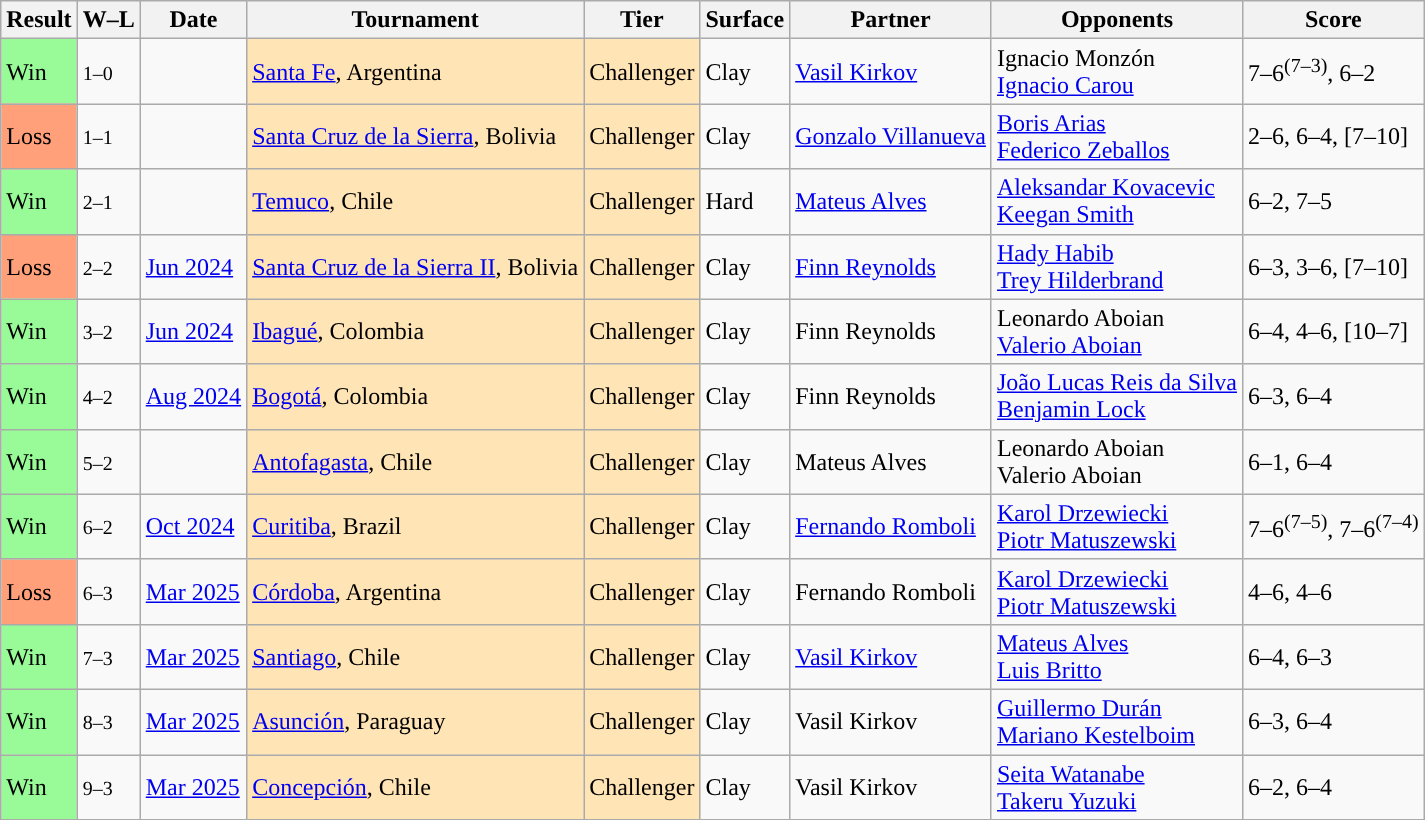<table class="sortable wikitable">
<tr>
<th>Result</th>
<th class="unsortable">W–L</th>
<th>Date</th>
<th>Tournament</th>
<th>Tier</th>
<th>Surface</th>
<th>Partner</th>
<th>Opponents</th>
<th class="unsortable">Score</th>
</tr>
<tr>
<td bgcolor=98fb98>Win</td>
<td><small>1–0</small></td>
<td><a href='#'></a></td>
<td style="background:moccasin;"><a href='#'>Santa Fe</a>, Argentina</td>
<td style="background:moccasin;">Challenger</td>
<td>Clay</td>
<td> <a href='#'>Vasil Kirkov</a></td>
<td> Ignacio Monzón<br> <a href='#'>Ignacio Carou</a></td>
<td>7–6<sup>(7–3)</sup>, 6–2</td>
</tr>
<tr>
<td bgcolor=ffa07a>Loss</td>
<td><small>1–1</small></td>
<td><a href='#'></a></td>
<td style="background:moccasin;"><a href='#'>Santa Cruz de la Sierra</a>, Bolivia</td>
<td style="background:moccasin;">Challenger</td>
<td>Clay</td>
<td> <a href='#'>Gonzalo Villanueva</a></td>
<td> <a href='#'>Boris Arias</a><br> <a href='#'>Federico Zeballos</a></td>
<td>2–6, 6–4, [7–10]</td>
</tr>
<tr>
<td bgcolor=98fb98>Win</td>
<td><small>2–1</small></td>
<td><a href='#'></a></td>
<td style="background:moccasin;"><a href='#'>Temuco</a>, Chile</td>
<td style="background:moccasin;">Challenger</td>
<td>Hard</td>
<td> <a href='#'>Mateus Alves</a></td>
<td> <a href='#'>Aleksandar Kovacevic</a><br> <a href='#'>Keegan Smith</a></td>
<td>6–2, 7–5</td>
</tr>
<tr>
<td bgcolor=ffa07a>Loss</td>
<td><small>2–2</small></td>
<td><a href='#'>Jun 2024</a></td>
<td style="background:moccasin"><a href='#'>Santa Cruz de la Sierra II</a>, Bolivia</td>
<td style="background:moccasin">Challenger</td>
<td>Clay</td>
<td> <a href='#'>Finn Reynolds</a></td>
<td> <a href='#'>Hady Habib</a> <br>  <a href='#'>Trey Hilderbrand</a></td>
<td>6–3, 3–6, [7–10]</td>
</tr>
<tr>
<td bgcolor=98fb98>Win</td>
<td><small>3–2</small></td>
<td><a href='#'>Jun 2024</a></td>
<td style="background:moccasin"><a href='#'>Ibagué</a>, Colombia</td>
<td style="background:moccasin">Challenger</td>
<td>Clay</td>
<td> Finn Reynolds</td>
<td> Leonardo Aboian <br>  <a href='#'>Valerio Aboian</a></td>
<td>6–4, 4–6, [10–7]</td>
</tr>
<tr>
<td bgcolor=98fb98>Win</td>
<td><small>4–2</small></td>
<td><a href='#'>Aug 2024</a></td>
<td style="background:moccasin"><a href='#'>Bogotá</a>, Colombia</td>
<td style="background:moccasin">Challenger</td>
<td>Clay</td>
<td> Finn Reynolds</td>
<td> <a href='#'>João Lucas Reis da Silva</a> <br>  <a href='#'>Benjamin Lock</a></td>
<td>6–3, 6–4</td>
</tr>
<tr>
<td bgcolor=98fb98>Win</td>
<td><small>5–2</small></td>
<td><a href='#'></a></td>
<td style="background:moccasin;"><a href='#'>Antofagasta</a>, Chile</td>
<td style="background:moccasin;">Challenger</td>
<td>Clay</td>
<td> Mateus Alves</td>
<td> Leonardo Aboian <br>  Valerio Aboian</td>
<td>6–1, 6–4</td>
</tr>
<tr>
<td bgcolor=98fb98>Win</td>
<td><small>6–2</small></td>
<td><a href='#'>Oct 2024</a></td>
<td style="background:moccasin"><a href='#'>Curitiba</a>, Brazil</td>
<td style="background:moccasin">Challenger</td>
<td>Clay</td>
<td> <a href='#'>Fernando Romboli</a></td>
<td> <a href='#'>Karol Drzewiecki</a> <br>  <a href='#'>Piotr Matuszewski</a></td>
<td>7–6<sup>(7–5)</sup>, 7–6<sup>(7–4)</sup></td>
</tr>
<tr>
<td bgcolor=ffa07a>Loss</td>
<td><small>6–3</small></td>
<td><a href='#'>Mar 2025</a></td>
<td style="background:moccasin"><a href='#'>Córdoba</a>, Argentina</td>
<td style="background:moccasin">Challenger</td>
<td>Clay</td>
<td> Fernando Romboli</td>
<td> <a href='#'>Karol Drzewiecki</a> <br>  <a href='#'>Piotr Matuszewski</a></td>
<td>4–6, 4–6</td>
</tr>
<tr>
<td bgcolor=98fb98>Win</td>
<td><small>7–3</small></td>
<td><a href='#'>Mar 2025</a></td>
<td style="background:moccasin"><a href='#'>Santiago</a>, Chile</td>
<td style="background:moccasin">Challenger</td>
<td>Clay</td>
<td> <a href='#'>Vasil Kirkov</a></td>
<td> <a href='#'>Mateus Alves</a> <br>  <a href='#'>Luis Britto</a></td>
<td>6–4, 6–3</td>
</tr>
<tr>
<td bgcolor=98fb98>Win</td>
<td><small>8–3</small></td>
<td><a href='#'>Mar 2025</a></td>
<td style="background:moccasin"><a href='#'>Asunción</a>, Paraguay</td>
<td style="background:moccasin">Challenger</td>
<td>Clay</td>
<td> Vasil Kirkov</td>
<td> <a href='#'>Guillermo Durán</a> <br>  <a href='#'>Mariano Kestelboim</a></td>
<td>6–3, 6–4</td>
</tr>
<tr>
<td bgcolor=98fb98>Win</td>
<td><small>9–3</small></td>
<td><a href='#'>Mar 2025</a></td>
<td style="background:moccasin"><a href='#'>Concepción</a>, Chile</td>
<td style="background:moccasin">Challenger</td>
<td>Clay</td>
<td> Vasil Kirkov</td>
<td> <a href='#'>Seita Watanabe</a> <br>  <a href='#'>Takeru Yuzuki</a></td>
<td>6–2, 6–4</td>
</tr>
</table>
